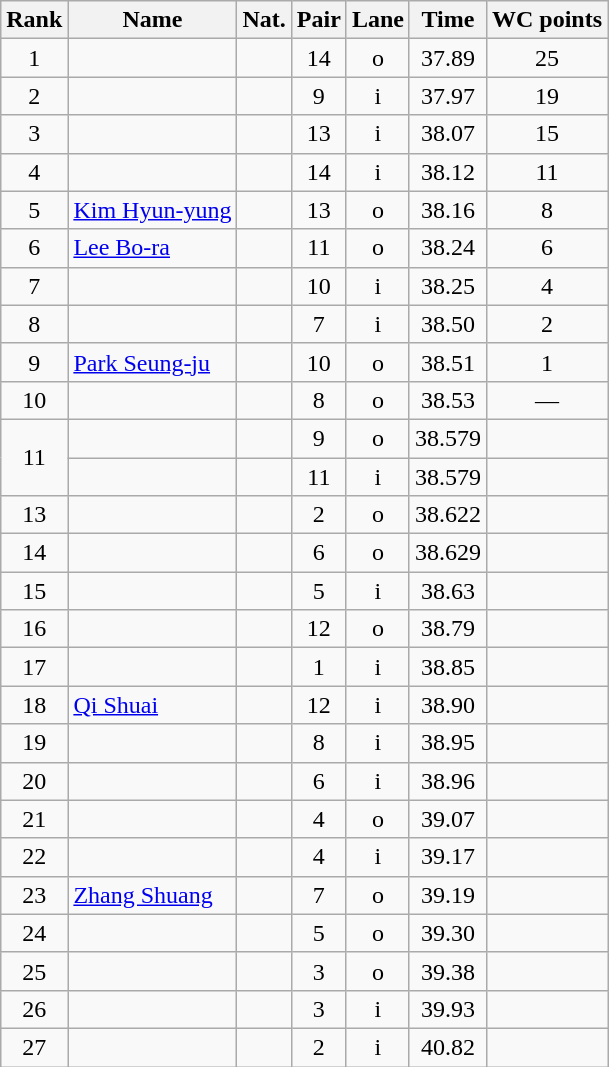<table class="wikitable sortable" style="text-align:center">
<tr>
<th>Rank</th>
<th>Name</th>
<th>Nat.</th>
<th>Pair</th>
<th>Lane</th>
<th>Time</th>
<th>WC points</th>
</tr>
<tr>
<td>1</td>
<td align=left></td>
<td></td>
<td>14</td>
<td>o</td>
<td>37.89</td>
<td>25</td>
</tr>
<tr>
<td>2</td>
<td align=left></td>
<td></td>
<td>9</td>
<td>i</td>
<td>37.97</td>
<td>19</td>
</tr>
<tr>
<td>3</td>
<td align=left></td>
<td></td>
<td>13</td>
<td>i</td>
<td>38.07</td>
<td>15</td>
</tr>
<tr>
<td>4</td>
<td align=left></td>
<td></td>
<td>14</td>
<td>i</td>
<td>38.12</td>
<td>11</td>
</tr>
<tr>
<td>5</td>
<td align=left><a href='#'>Kim Hyun-yung</a></td>
<td></td>
<td>13</td>
<td>o</td>
<td>38.16</td>
<td>8</td>
</tr>
<tr>
<td>6</td>
<td align=left><a href='#'>Lee Bo-ra</a></td>
<td></td>
<td>11</td>
<td>o</td>
<td>38.24</td>
<td>6</td>
</tr>
<tr>
<td>7</td>
<td align=left></td>
<td></td>
<td>10</td>
<td>i</td>
<td>38.25</td>
<td>4</td>
</tr>
<tr>
<td>8</td>
<td align=left></td>
<td></td>
<td>7</td>
<td>i</td>
<td>38.50</td>
<td>2</td>
</tr>
<tr>
<td>9</td>
<td align=left><a href='#'>Park Seung-ju</a></td>
<td></td>
<td>10</td>
<td>o</td>
<td>38.51</td>
<td>1</td>
</tr>
<tr>
<td>10</td>
<td align=left></td>
<td></td>
<td>8</td>
<td>o</td>
<td>38.53</td>
<td>—</td>
</tr>
<tr>
<td rowspan=2>11</td>
<td align=left></td>
<td></td>
<td>9</td>
<td>o</td>
<td>38.579</td>
<td></td>
</tr>
<tr>
<td align=left></td>
<td></td>
<td>11</td>
<td>i</td>
<td>38.579</td>
<td></td>
</tr>
<tr>
<td>13</td>
<td align=left></td>
<td></td>
<td>2</td>
<td>o</td>
<td>38.622</td>
<td></td>
</tr>
<tr>
<td>14</td>
<td align=left></td>
<td></td>
<td>6</td>
<td>o</td>
<td>38.629</td>
<td></td>
</tr>
<tr>
<td>15</td>
<td align=left></td>
<td></td>
<td>5</td>
<td>i</td>
<td>38.63</td>
<td></td>
</tr>
<tr>
<td>16</td>
<td align=left></td>
<td></td>
<td>12</td>
<td>o</td>
<td>38.79</td>
<td></td>
</tr>
<tr>
<td>17</td>
<td align=left></td>
<td></td>
<td>1</td>
<td>i</td>
<td>38.85</td>
<td></td>
</tr>
<tr>
<td>18</td>
<td align=left><a href='#'>Qi Shuai</a></td>
<td></td>
<td>12</td>
<td>i</td>
<td>38.90</td>
<td></td>
</tr>
<tr>
<td>19</td>
<td align=left></td>
<td></td>
<td>8</td>
<td>i</td>
<td>38.95</td>
<td></td>
</tr>
<tr>
<td>20</td>
<td align=left></td>
<td></td>
<td>6</td>
<td>i</td>
<td>38.96</td>
<td></td>
</tr>
<tr>
<td>21</td>
<td align=left></td>
<td></td>
<td>4</td>
<td>o</td>
<td>39.07</td>
<td></td>
</tr>
<tr>
<td>22</td>
<td align=left></td>
<td></td>
<td>4</td>
<td>i</td>
<td>39.17</td>
<td></td>
</tr>
<tr>
<td>23</td>
<td align=left><a href='#'>Zhang Shuang</a></td>
<td></td>
<td>7</td>
<td>o</td>
<td>39.19</td>
<td></td>
</tr>
<tr>
<td>24</td>
<td align=left></td>
<td></td>
<td>5</td>
<td>o</td>
<td>39.30</td>
<td></td>
</tr>
<tr>
<td>25</td>
<td align=left></td>
<td></td>
<td>3</td>
<td>o</td>
<td>39.38</td>
<td></td>
</tr>
<tr>
<td>26</td>
<td align=left></td>
<td></td>
<td>3</td>
<td>i</td>
<td>39.93</td>
<td></td>
</tr>
<tr>
<td>27</td>
<td align=left></td>
<td></td>
<td>2</td>
<td>i</td>
<td>40.82</td>
<td></td>
</tr>
</table>
